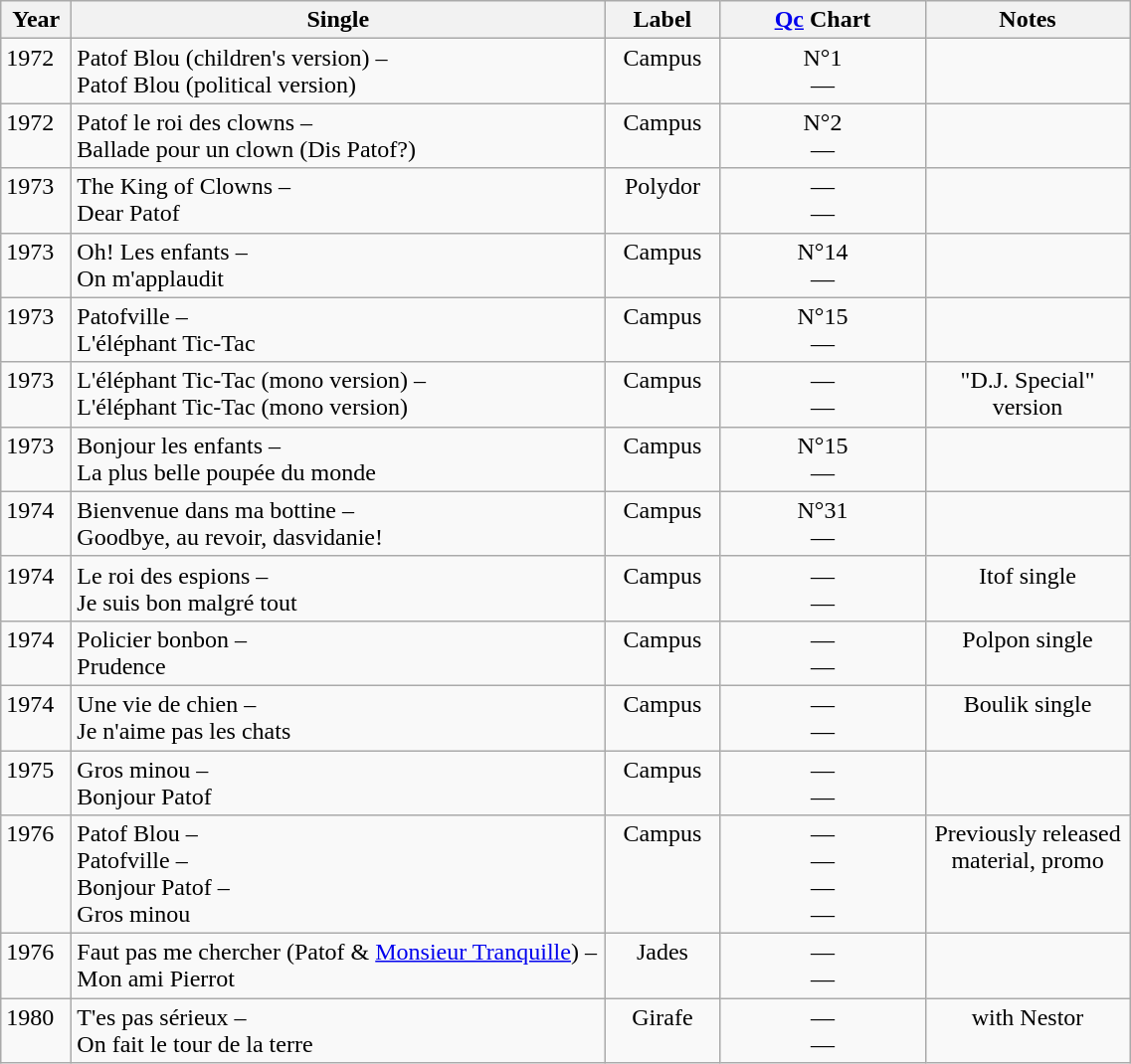<table class="wikitable">
<tr>
<th align="left" valign="top" width="40">Year</th>
<th align="left" valign="top" width="350">Single</th>
<th align="center" valign="top" width="70">Label</th>
<th align="left" valign="top" width="130"><a href='#'>Qc</a> Chart</th>
<th align="left" valign="top" width="130">Notes</th>
</tr>
<tr>
<td align="left" valign="top">1972</td>
<td align="left" valign="top">Patof Blou (children's version) –<br>Patof Blou (political version)</td>
<td align="center" valign="top">Campus</td>
<td align="center" valign="top">N°1<br>—</td>
<td align="center" valign="top"></td>
</tr>
<tr>
<td align="left" valign="top">1972</td>
<td align="left" valign="top">Patof le roi des clowns –<br>Ballade pour un clown (Dis Patof?)</td>
<td align="center" valign="top">Campus</td>
<td align="center" valign="top">N°2<br>—</td>
<td align="center" valign="top"></td>
</tr>
<tr>
<td align="left" valign="top">1973</td>
<td align="left" valign="top">The King of Clowns –<br>Dear Patof</td>
<td align="center" valign="top">Polydor</td>
<td align="center" valign="top">—<br>—</td>
<td align="center" valign="top"></td>
</tr>
<tr>
<td align="left" valign="top">1973</td>
<td align="left" valign="top">Oh! Les enfants –<br>On m'applaudit</td>
<td align="center" valign="top">Campus</td>
<td align="center" valign="top">N°14<br>—</td>
<td align="center" valign="top"></td>
</tr>
<tr>
<td align="left" valign="top">1973</td>
<td align="left" valign="top">Patofville –<br>L'éléphant Tic-Tac</td>
<td align="center" valign="top">Campus</td>
<td align="center" valign="top">N°15<br>—</td>
<td align="center" valign="top"></td>
</tr>
<tr>
<td align="left" valign="top">1973</td>
<td align="left" valign="top">L'éléphant Tic-Tac (mono version) –<br>L'éléphant Tic-Tac (mono version)</td>
<td align="center" valign="top">Campus</td>
<td align="center" valign="top">—<br>—</td>
<td align="center" valign="top">"D.J. Special" version</td>
</tr>
<tr>
<td align="left" valign="top">1973</td>
<td align="left" valign="top">Bonjour les enfants –<br>La plus belle poupée du monde</td>
<td align="center" valign="top">Campus</td>
<td align="center" valign="top">N°15<br>—</td>
<td align="center" valign="top"></td>
</tr>
<tr>
<td align="left" valign="top">1974</td>
<td align="left" valign="top">Bienvenue dans ma bottine –<br>Goodbye, au revoir, dasvidanie!</td>
<td align="center" valign="top">Campus</td>
<td align="center" valign="top">N°31<br>—</td>
<td align="center" valign="top"></td>
</tr>
<tr>
<td align="left" valign="top">1974</td>
<td align="left" valign="top">Le roi des espions –<br>Je suis bon malgré tout</td>
<td align="center" valign="top">Campus</td>
<td align="center" valign="top">—<br>—</td>
<td align="center" valign="top">Itof single</td>
</tr>
<tr>
<td align="left" valign="top">1974</td>
<td align="left" valign="top">Policier bonbon –<br>Prudence</td>
<td align="center" valign="top">Campus</td>
<td align="center" valign="top">—<br>—</td>
<td align="center" valign="top">Polpon single</td>
</tr>
<tr>
<td align="left" valign="top">1974</td>
<td align="left" valign="top">Une vie de chien –<br>Je n'aime pas les chats</td>
<td align="center" valign="top">Campus</td>
<td align="center" valign="top">—<br>—</td>
<td align="center" valign="top">Boulik single</td>
</tr>
<tr>
<td align="left" valign="top">1975</td>
<td align="left" valign="top">Gros minou –<br>Bonjour Patof</td>
<td align="center" valign="top">Campus</td>
<td align="center" valign="top">—<br>—</td>
<td align="center" valign="top"></td>
</tr>
<tr>
<td align="left" valign="top">1976</td>
<td align="left" valign="top">Patof Blou –<br>Patofville –<br>Bonjour Patof –<br>Gros minou</td>
<td align="center" valign="top">Campus</td>
<td align="center" valign="top">—<br>—<br>—<br>—</td>
<td align="center" valign="top">Previously released material, promo</td>
</tr>
<tr>
<td align="left" valign="top">1976</td>
<td align="left" valign="top">Faut pas me chercher (Patof & <a href='#'>Monsieur Tranquille</a>) –<br>Mon ami Pierrot</td>
<td align="center" valign="top">Jades</td>
<td align="center" valign="top">—<br>—</td>
<td align="center" valign="top"></td>
</tr>
<tr>
<td align="left" valign="top">1980</td>
<td align="left" valign="top">T'es pas sérieux –<br>On fait le tour de la terre</td>
<td align="center" valign="top">Girafe</td>
<td align="center" valign="top">—<br>—</td>
<td align="center" valign="top">with Nestor</td>
</tr>
</table>
